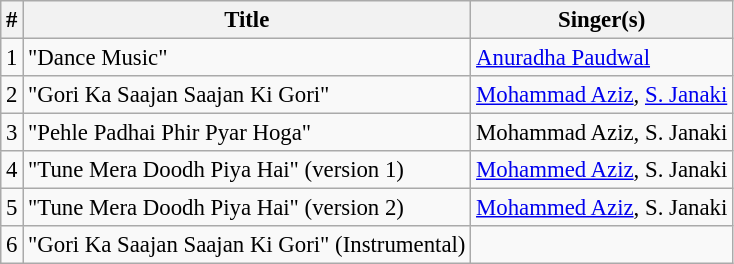<table class="wikitable" style="font-size:95%;">
<tr>
<th>#</th>
<th>Title</th>
<th>Singer(s)</th>
</tr>
<tr tune mera dhood piya hai>
<td>1</td>
<td>"Dance Music"</td>
<td><a href='#'>Anuradha Paudwal</a></td>
</tr>
<tr>
<td>2</td>
<td>"Gori Ka Saajan Saajan Ki Gori"</td>
<td><a href='#'>Mohammad Aziz</a>, <a href='#'>S. Janaki</a></td>
</tr>
<tr>
<td>3</td>
<td>"Pehle Padhai Phir Pyar Hoga"</td>
<td>Mohammad Aziz, S. Janaki</td>
</tr>
<tr>
<td>4</td>
<td>"Tune Mera Doodh Piya Hai" (version 1)</td>
<td><a href='#'>Mohammed Aziz</a>, S. Janaki</td>
</tr>
<tr>
<td>5</td>
<td>"Tune Mera Doodh Piya Hai" (version 2)</td>
<td><a href='#'>Mohammed Aziz</a>, S. Janaki</td>
</tr>
<tr>
<td>6</td>
<td>"Gori Ka Saajan Saajan Ki Gori" (Instrumental)</td>
<td></td>
</tr>
</table>
